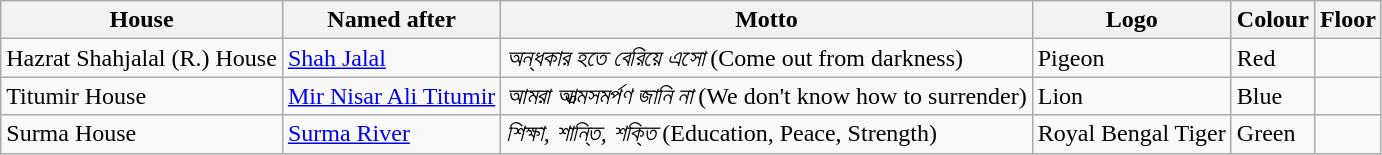<table class="wikitable">
<tr>
<th>House</th>
<th>Named after</th>
<th>Motto</th>
<th>Logo</th>
<th>Colour</th>
<th>Floor</th>
</tr>
<tr>
<td>Hazrat Shahjalal (R.) House</td>
<td><a href='#'>Shah Jalal</a></td>
<td><em>অন্ধকার হতে বেরিয়ে এসো</em> (Come out from darkness)</td>
<td>Pigeon</td>
<td> Red</td>
<td></td>
</tr>
<tr>
<td>Titumir House</td>
<td><a href='#'>Mir Nisar Ali Titumir</a></td>
<td><em>আমরা আত্মসমর্পণ জানি না</em> (We don't know how to surrender)</td>
<td>Lion</td>
<td> Blue</td>
<td></td>
</tr>
<tr>
<td>Surma House</td>
<td><a href='#'>Surma River</a></td>
<td><em>শিক্ষা, শান্তি, শক্তি</em> (Education, Peace, Strength)</td>
<td>Royal Bengal Tiger</td>
<td> Green</td>
<td></td>
</tr>
</table>
